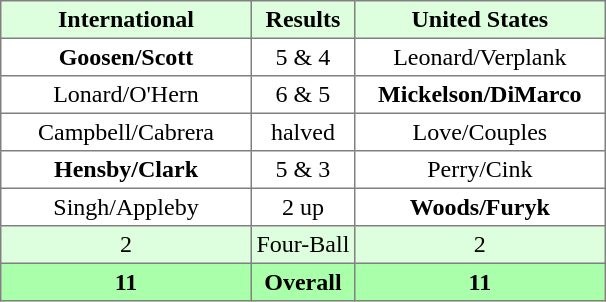<table border="1" cellpadding="3" style="border-collapse:collapse; text-align:center;">
<tr style="background:#ddffdd;">
<th width=160>International</th>
<th>Results</th>
<th width=160>United States</th>
</tr>
<tr>
<td><strong>Goosen/Scott</strong></td>
<td>5 & 4</td>
<td>Leonard/Verplank</td>
</tr>
<tr>
<td>Lonard/O'Hern</td>
<td>6 & 5</td>
<td><strong>Mickelson/DiMarco</strong></td>
</tr>
<tr>
<td>Campbell/Cabrera</td>
<td>halved</td>
<td>Love/Couples</td>
</tr>
<tr>
<td><strong>Hensby/Clark</strong></td>
<td>5 & 3</td>
<td>Perry/Cink</td>
</tr>
<tr>
<td>Singh/Appleby</td>
<td>2 up</td>
<td><strong>Woods/Furyk</strong></td>
</tr>
<tr style="background:#ddffdd;">
<td>2</td>
<td>Four-Ball</td>
<td>2</td>
</tr>
<tr style="background:#aaffaa;">
<th>11</th>
<th>Overall</th>
<th>11</th>
</tr>
</table>
